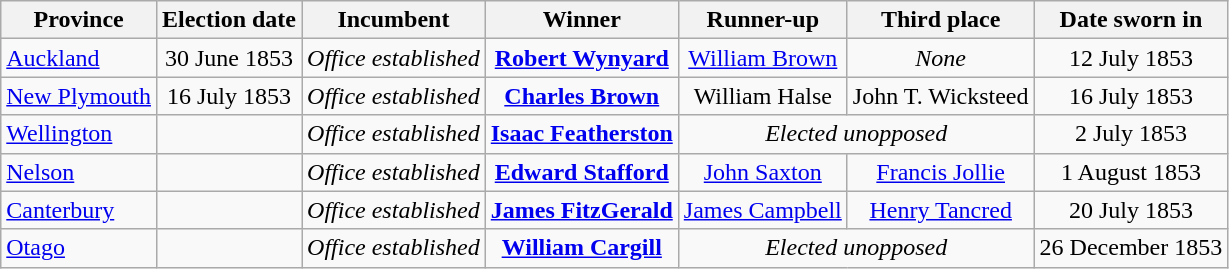<table class="wikitable sortable" style="text-align:center;">
<tr>
<th>Province</th>
<th>Election date</th>
<th>Incumbent</th>
<th>Winner</th>
<th>Runner-up</th>
<th>Third place</th>
<th>Date sworn in</th>
</tr>
<tr>
<td style="text-align:left;"><a href='#'>Auckland</a></td>
<td>30 June 1853</td>
<td><em>Office established</em></td>
<td><strong><a href='#'>Robert Wynyard</a></strong></td>
<td><a href='#'>William Brown</a></td>
<td><em>None</em></td>
<td>12 July 1853</td>
</tr>
<tr>
<td style="text-align:left;"><a href='#'>New Plymouth</a></td>
<td>16 July 1853</td>
<td><em>Office established</em></td>
<td><strong><a href='#'>Charles Brown</a></strong></td>
<td>William Halse</td>
<td>John T. Wicksteed</td>
<td>16 July 1853</td>
</tr>
<tr>
<td style="text-align:left;"><a href='#'>Wellington</a></td>
<td></td>
<td><em>Office established</em></td>
<td><strong><a href='#'>Isaac Featherston</a></strong></td>
<td colspan="2"><em>Elected unopposed</em></td>
<td>2 July 1853</td>
</tr>
<tr>
<td style="text-align:left;"><a href='#'>Nelson</a></td>
<td></td>
<td><em>Office established</em></td>
<td><strong><a href='#'>Edward Stafford</a></strong></td>
<td><a href='#'>John Saxton</a></td>
<td><a href='#'>Francis Jollie</a></td>
<td>1 August 1853</td>
</tr>
<tr>
<td style="text-align:left;"><a href='#'>Canterbury</a></td>
<td></td>
<td><em>Office established</em></td>
<td><strong><a href='#'>James FitzGerald</a></strong></td>
<td><a href='#'>James Campbell</a></td>
<td><a href='#'>Henry Tancred</a></td>
<td>20 July 1853</td>
</tr>
<tr>
<td style="text-align:left;"><a href='#'>Otago</a></td>
<td></td>
<td><em>Office established</em></td>
<td><strong><a href='#'>William Cargill</a></strong></td>
<td colspan="2"><em>Elected unopposed</em></td>
<td>26 December 1853</td>
</tr>
</table>
